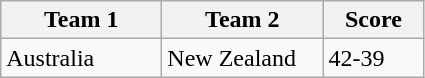<table class="wikitable" style="font-size: 100%">
<tr>
<th width=100>Team 1</th>
<th width=100>Team 2</th>
<th width=60>Score</th>
</tr>
<tr>
<td>Australia</td>
<td>New Zealand</td>
<td>42-39</td>
</tr>
</table>
